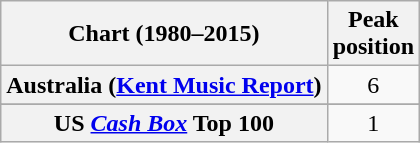<table class="wikitable sortable plainrowheaders" style="text-align:center;">
<tr>
<th scope="col">Chart (1980–2015)</th>
<th scope="col">Peak<br>position</th>
</tr>
<tr>
<th scope="row">Australia (<a href='#'>Kent Music Report</a>)</th>
<td>6</td>
</tr>
<tr>
</tr>
<tr>
</tr>
<tr>
</tr>
<tr>
</tr>
<tr>
</tr>
<tr>
</tr>
<tr>
<th scope="row">US <a href='#'><em>Cash Box</em></a> Top 100</th>
<td>1</td>
</tr>
</table>
